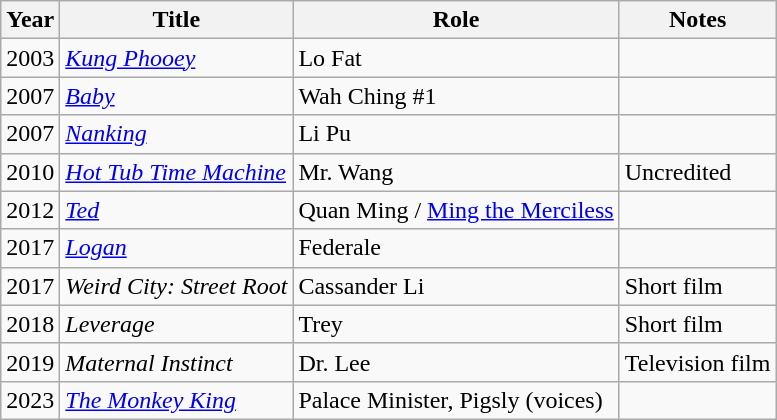<table class="wikitable sortable">
<tr>
<th>Year</th>
<th>Title</th>
<th>Role</th>
<th>Notes</th>
</tr>
<tr>
<td>2003</td>
<td><em><a href='#'>Kung Phooey</a></em></td>
<td>Lo Fat</td>
<td></td>
</tr>
<tr>
<td>2007</td>
<td><em><a href='#'>Baby</a></em></td>
<td>Wah Ching #1</td>
<td></td>
</tr>
<tr>
<td>2007</td>
<td><em><a href='#'>Nanking</a></em></td>
<td>Li Pu</td>
<td></td>
</tr>
<tr>
<td>2010</td>
<td><em><a href='#'>Hot Tub Time Machine</a></em></td>
<td>Mr. Wang</td>
<td>Uncredited</td>
</tr>
<tr>
<td>2012</td>
<td><em><a href='#'>Ted</a></em></td>
<td>Quan Ming / <a href='#'>Ming the Merciless</a></td>
<td></td>
</tr>
<tr>
<td>2017</td>
<td><em><a href='#'>Logan</a></em></td>
<td>Federale</td>
<td></td>
</tr>
<tr>
<td>2017</td>
<td><em>Weird City: Street Root</em></td>
<td>Cassander Li</td>
<td>Short film</td>
</tr>
<tr>
<td>2018</td>
<td><em>Leverage</em></td>
<td>Trey</td>
<td>Short film</td>
</tr>
<tr>
<td>2019</td>
<td><em>Maternal Instinct</em></td>
<td>Dr. Lee</td>
<td>Television film</td>
</tr>
<tr>
<td>2023</td>
<td><em><a href='#'>The Monkey King</a></em></td>
<td>Palace Minister, Pigsly (voices)</td>
<td></td>
</tr>
</table>
